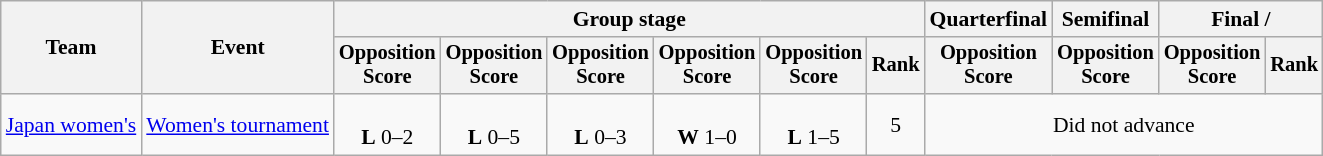<table class=wikitable style=font-size:90%;text-align:center>
<tr>
<th rowspan=2>Team</th>
<th rowspan=2>Event</th>
<th colspan=6>Group stage</th>
<th>Quarterfinal</th>
<th>Semifinal</th>
<th colspan=2>Final / </th>
</tr>
<tr style=font-size:95%>
<th>Opposition<br>Score</th>
<th>Opposition<br>Score</th>
<th>Opposition<br>Score</th>
<th>Opposition<br>Score</th>
<th>Opposition<br>Score</th>
<th>Rank</th>
<th>Opposition<br>Score</th>
<th>Opposition<br>Score</th>
<th>Opposition<br>Score</th>
<th>Rank</th>
</tr>
<tr>
<td align=left><a href='#'>Japan women's</a></td>
<td align=left><a href='#'>Women's tournament</a></td>
<td><br><strong>L</strong> 0–2</td>
<td><br><strong>L</strong> 0–5</td>
<td><br><strong>L</strong> 0–3</td>
<td><br><strong>W</strong> 1–0</td>
<td><br><strong>L</strong> 1–5</td>
<td>5</td>
<td colspan="4">Did not advance</td>
</tr>
</table>
